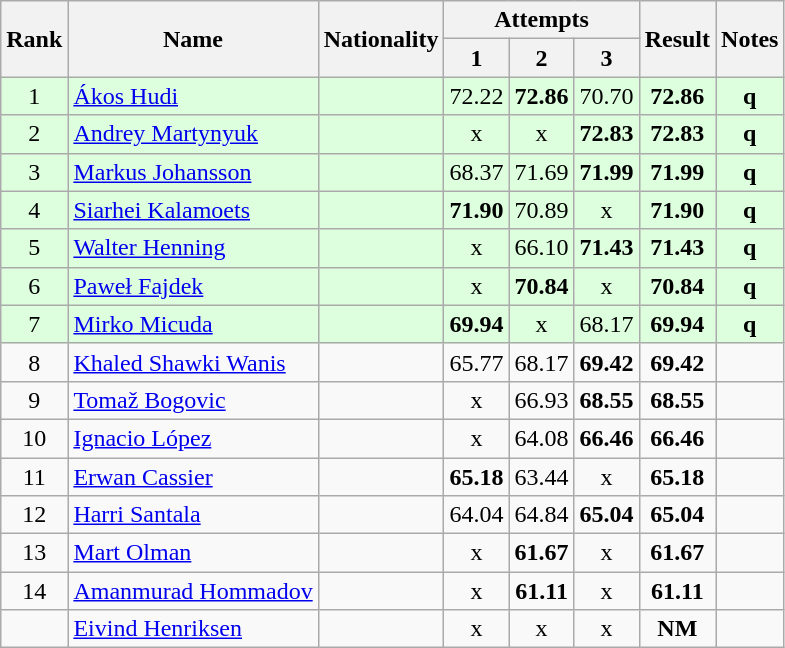<table class="wikitable sortable" style="text-align:center">
<tr>
<th rowspan=2>Rank</th>
<th rowspan=2>Name</th>
<th rowspan=2>Nationality</th>
<th colspan=3>Attempts</th>
<th rowspan=2>Result</th>
<th rowspan=2>Notes</th>
</tr>
<tr>
<th>1</th>
<th>2</th>
<th>3</th>
</tr>
<tr bgcolor=ddffdd>
<td>1</td>
<td align=left><a href='#'>Ákos Hudi</a></td>
<td align=left></td>
<td>72.22</td>
<td><strong>72.86</strong></td>
<td>70.70</td>
<td><strong>72.86</strong></td>
<td><strong>q</strong></td>
</tr>
<tr bgcolor=ddffdd>
<td>2</td>
<td align=left><a href='#'>Andrey Martynyuk</a></td>
<td align=left></td>
<td>x</td>
<td>x</td>
<td><strong>72.83</strong></td>
<td><strong>72.83</strong></td>
<td><strong>q</strong></td>
</tr>
<tr bgcolor=ddffdd>
<td>3</td>
<td align=left><a href='#'>Markus Johansson</a></td>
<td align=left></td>
<td>68.37</td>
<td>71.69</td>
<td><strong>71.99</strong></td>
<td><strong>71.99</strong></td>
<td><strong>q</strong></td>
</tr>
<tr bgcolor=ddffdd>
<td>4</td>
<td align=left><a href='#'>Siarhei Kalamoets</a></td>
<td align=left></td>
<td><strong>71.90</strong></td>
<td>70.89</td>
<td>x</td>
<td><strong>71.90</strong></td>
<td><strong>q</strong></td>
</tr>
<tr bgcolor=ddffdd>
<td>5</td>
<td align=left><a href='#'>Walter Henning</a></td>
<td align=left></td>
<td>x</td>
<td>66.10</td>
<td><strong>71.43</strong></td>
<td><strong>71.43</strong></td>
<td><strong>q</strong></td>
</tr>
<tr bgcolor=ddffdd>
<td>6</td>
<td align=left><a href='#'>Paweł Fajdek</a></td>
<td align=left></td>
<td>x</td>
<td><strong>70.84</strong></td>
<td>x</td>
<td><strong>70.84</strong></td>
<td><strong>q</strong></td>
</tr>
<tr bgcolor=ddffdd>
<td>7</td>
<td align=left><a href='#'>Mirko Micuda</a></td>
<td align=left></td>
<td><strong>69.94</strong></td>
<td>x</td>
<td>68.17</td>
<td><strong>69.94</strong></td>
<td><strong>q</strong></td>
</tr>
<tr>
<td>8</td>
<td align=left><a href='#'>Khaled Shawki Wanis</a></td>
<td align=left></td>
<td>65.77</td>
<td>68.17</td>
<td><strong>69.42</strong></td>
<td><strong>69.42</strong></td>
<td></td>
</tr>
<tr>
<td>9</td>
<td align=left><a href='#'>Tomaž Bogovic</a></td>
<td align=left></td>
<td>x</td>
<td>66.93</td>
<td><strong>68.55</strong></td>
<td><strong>68.55</strong></td>
<td></td>
</tr>
<tr>
<td>10</td>
<td align=left><a href='#'>Ignacio López</a></td>
<td align=left></td>
<td>x</td>
<td>64.08</td>
<td><strong>66.46</strong></td>
<td><strong>66.46</strong></td>
<td></td>
</tr>
<tr>
<td>11</td>
<td align=left><a href='#'>Erwan Cassier</a></td>
<td align=left></td>
<td><strong>65.18</strong></td>
<td>63.44</td>
<td>x</td>
<td><strong>65.18</strong></td>
<td></td>
</tr>
<tr>
<td>12</td>
<td align=left><a href='#'>Harri Santala</a></td>
<td align=left></td>
<td>64.04</td>
<td>64.84</td>
<td><strong>65.04</strong></td>
<td><strong>65.04</strong></td>
<td></td>
</tr>
<tr>
<td>13</td>
<td align=left><a href='#'>Mart Olman</a></td>
<td align=left></td>
<td>x</td>
<td><strong>61.67</strong></td>
<td>x</td>
<td><strong>61.67</strong></td>
<td></td>
</tr>
<tr>
<td>14</td>
<td align=left><a href='#'>Amanmurad Hommadov</a></td>
<td align=left></td>
<td>x</td>
<td><strong>61.11</strong></td>
<td>x</td>
<td><strong>61.11</strong></td>
<td></td>
</tr>
<tr>
<td></td>
<td align=left><a href='#'>Eivind Henriksen</a></td>
<td align=left></td>
<td>x</td>
<td>x</td>
<td>x</td>
<td><strong>NM</strong></td>
<td></td>
</tr>
</table>
